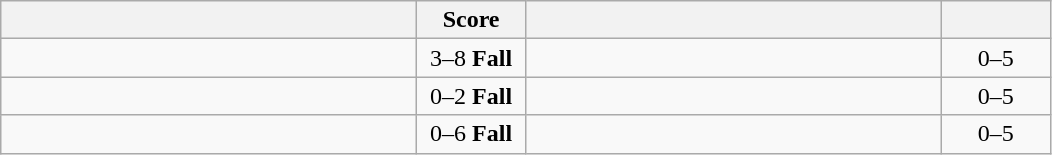<table class="wikitable" style="text-align: center; ">
<tr>
<th align="right" width="270"></th>
<th width="65">Score</th>
<th align="left" width="270"></th>
<th width="65"></th>
</tr>
<tr>
<td align="left"></td>
<td>3–8 <strong>Fall</strong></td>
<td align="left"><strong></strong></td>
<td>0–5 <strong></strong></td>
</tr>
<tr>
<td align="left"></td>
<td>0–2 <strong>Fall</strong></td>
<td align="left"><strong></strong></td>
<td>0–5 <strong></strong></td>
</tr>
<tr>
<td align="left"></td>
<td>0–6 <strong>Fall</strong></td>
<td align="left"><strong></strong></td>
<td>0–5 <strong></strong></td>
</tr>
</table>
